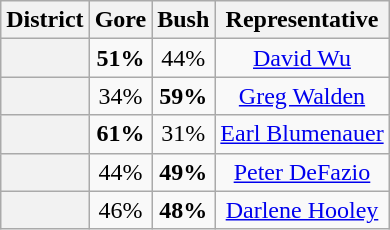<table class=wikitable>
<tr>
<th>District</th>
<th>Gore</th>
<th>Bush</th>
<th>Representative</th>
</tr>
<tr align=center>
<th></th>
<td><strong>51%</strong></td>
<td>44%</td>
<td><a href='#'>David Wu</a></td>
</tr>
<tr align=center>
<th></th>
<td>34%</td>
<td><strong>59%</strong></td>
<td><a href='#'>Greg Walden</a></td>
</tr>
<tr align=center>
<th></th>
<td><strong>61%</strong></td>
<td>31%</td>
<td><a href='#'>Earl Blumenauer</a></td>
</tr>
<tr align=center>
<th></th>
<td>44%</td>
<td><strong>49%</strong></td>
<td><a href='#'>Peter DeFazio</a></td>
</tr>
<tr align=center>
<th></th>
<td>46%</td>
<td><strong>48%</strong></td>
<td><a href='#'>Darlene Hooley</a></td>
</tr>
</table>
